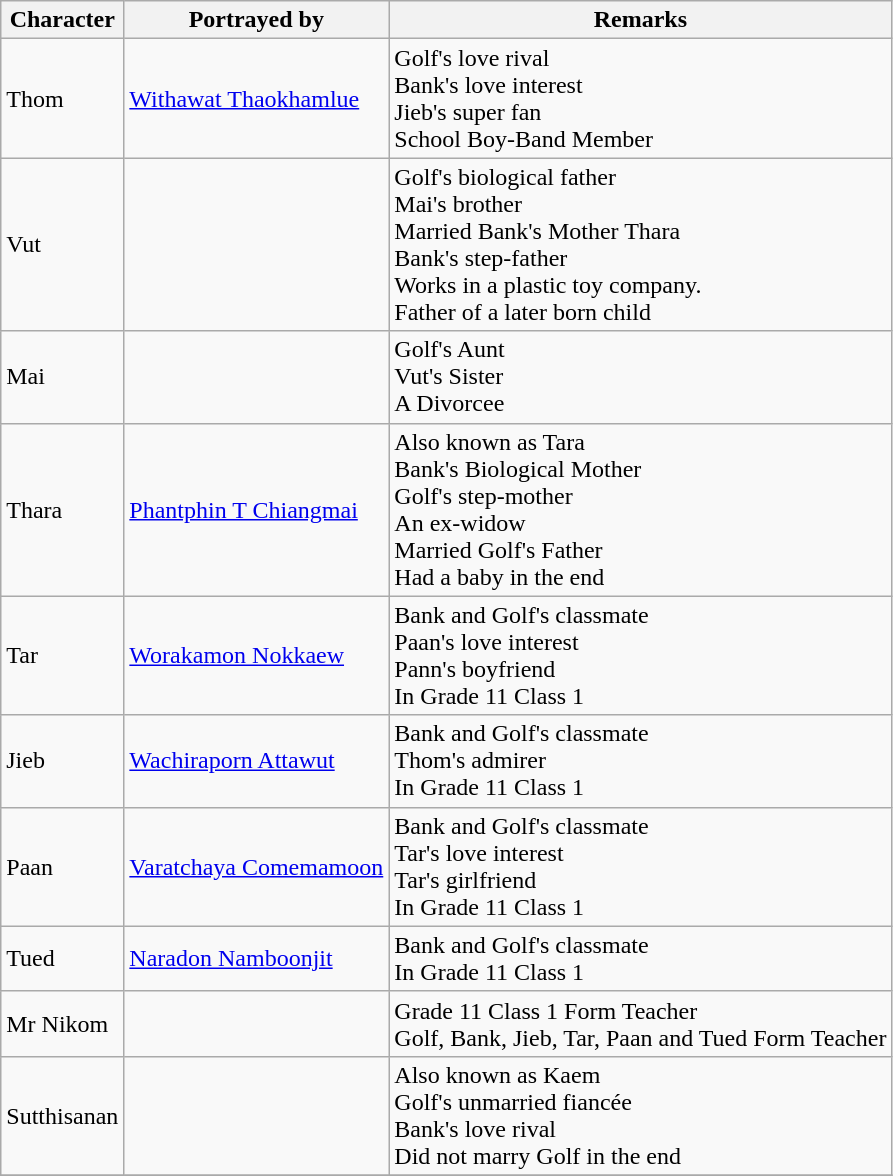<table class="wikitable sortable">
<tr>
<th>Character</th>
<th>Portrayed by</th>
<th>Remarks</th>
</tr>
<tr>
<td>Thom</td>
<td><a href='#'>Withawat Thaokhamlue</a></td>
<td>Golf's love rival <br> Bank's love interest <br> Jieb's super fan <br> School Boy-Band Member</td>
</tr>
<tr>
<td>Vut</td>
<td></td>
<td>Golf's biological father <br> Mai's brother <br> Married Bank's Mother Thara <br> Bank's step-father <br> Works in a plastic toy company. <br> Father of a later born child</td>
</tr>
<tr>
<td>Mai</td>
<td></td>
<td>Golf's Aunt <br> Vut's Sister <br> A Divorcee</td>
</tr>
<tr>
<td>Thara</td>
<td><a href='#'>Phantphin T Chiangmai</a></td>
<td>Also known as Tara <br> Bank's Biological Mother <br> Golf's step-mother <br> An ex-widow <br> Married Golf's Father <br> Had a baby in the end</td>
</tr>
<tr>
<td>Tar</td>
<td><a href='#'>Worakamon Nokkaew</a></td>
<td>Bank and Golf's classmate <br> Paan's love interest <br> Pann's boyfriend <br> In Grade 11 Class 1</td>
</tr>
<tr>
<td>Jieb</td>
<td><a href='#'>Wachiraporn Attawut</a></td>
<td>Bank and Golf's classmate <br> Thom's admirer <br> In Grade 11 Class 1</td>
</tr>
<tr>
<td>Paan</td>
<td><a href='#'>Varatchaya Comemamoon</a></td>
<td>Bank and Golf's classmate <br> Tar's love interest <br> Tar's girlfriend <br> In Grade 11 Class 1</td>
</tr>
<tr>
<td>Tued</td>
<td><a href='#'>Naradon Namboonjit</a></td>
<td>Bank and Golf's classmate <br> In Grade 11 Class 1</td>
</tr>
<tr>
<td>Mr Nikom</td>
<td></td>
<td>Grade 11 Class 1 Form Teacher <br> Golf, Bank, Jieb, Tar, Paan and Tued Form Teacher</td>
</tr>
<tr>
<td>Sutthisanan</td>
<td></td>
<td>Also known as Kaem <br> Golf's unmarried fiancée <br> Bank's love rival <br> Did not marry Golf in the end</td>
</tr>
<tr>
</tr>
</table>
